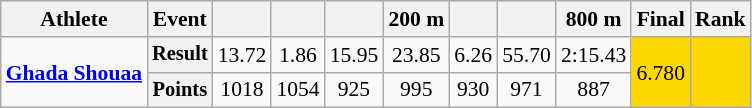<table class="wikitable" style="font-size:90%">
<tr>
<th>Athlete</th>
<th>Event</th>
<th></th>
<th></th>
<th></th>
<th>200 m</th>
<th></th>
<th></th>
<th>800 m</th>
<th>Final</th>
<th>Rank</th>
</tr>
<tr align=center>
<td align=left rowspan=2><strong><a href='#'>Ghada Shouaa</a></strong></td>
<th style="font-size:95%">Result</th>
<td>13.72</td>
<td>1.86</td>
<td>15.95</td>
<td>23.85</td>
<td>6.26</td>
<td>55.70</td>
<td>2:15.43</td>
<td rowspan=2 align="center" bgcolor='gold'>6.780</td>
<td rowspan=2 align="center" bgcolor='gold'></td>
</tr>
<tr align=center>
<th style="font-size:95%">Points</th>
<td>1018</td>
<td>1054</td>
<td>925</td>
<td>995</td>
<td>930</td>
<td>971</td>
<td>887</td>
</tr>
</table>
